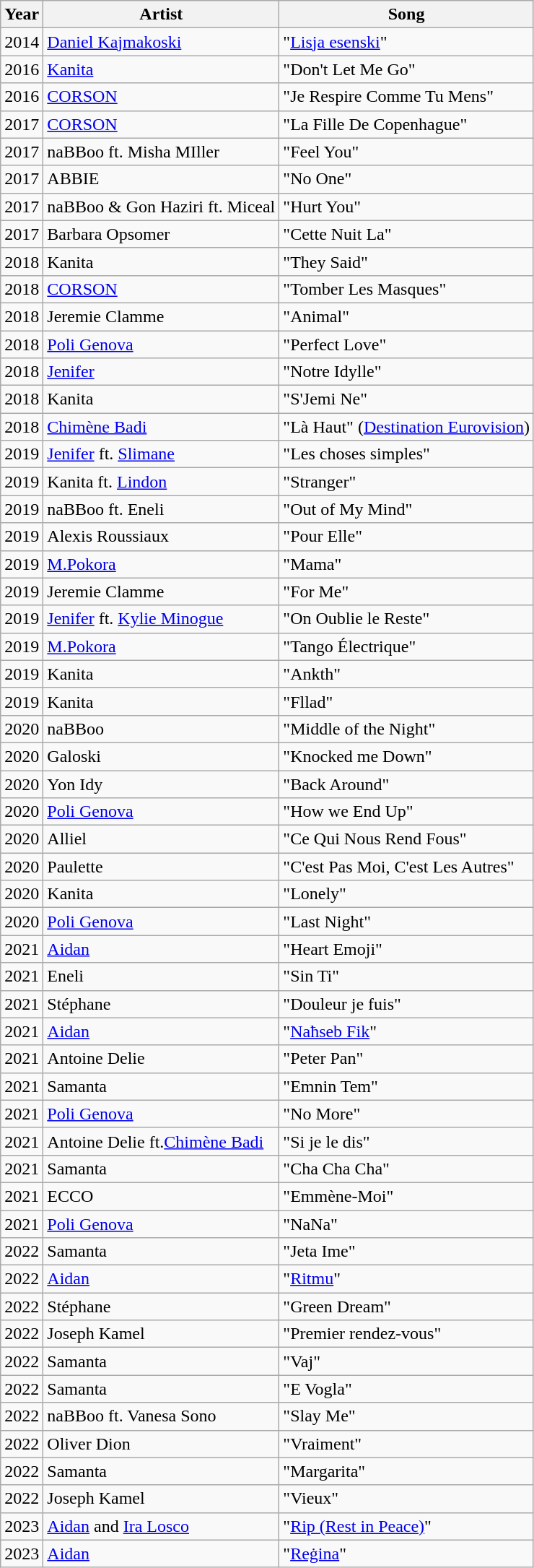<table class="wikitable">
<tr>
<th>Year</th>
<th>Artist</th>
<th>Song</th>
</tr>
<tr>
<td>2014</td>
<td><a href='#'>Daniel Kajmakoski</a></td>
<td>"<a href='#'>Lisja esenski</a>"</td>
</tr>
<tr>
<td>2016</td>
<td><a href='#'>Kanita</a></td>
<td>"Don't Let Me Go"</td>
</tr>
<tr>
<td>2016</td>
<td><a href='#'>CORSON</a></td>
<td>"Je Respire Comme Tu Mens"</td>
</tr>
<tr>
<td>2017</td>
<td><a href='#'>CORSON</a></td>
<td>"La Fille De Copenhague"</td>
</tr>
<tr>
<td>2017</td>
<td>naBBoo ft. Misha MIller</td>
<td>"Feel You"</td>
</tr>
<tr>
<td>2017</td>
<td>ABBIE</td>
<td>"No One"</td>
</tr>
<tr>
<td>2017</td>
<td>naBBoo & Gon Haziri ft. Miceal</td>
<td>"Hurt You"</td>
</tr>
<tr>
<td>2017</td>
<td>Barbara Opsomer</td>
<td>"Cette Nuit La"</td>
</tr>
<tr>
<td>2018</td>
<td>Kanita</td>
<td>"They Said"</td>
</tr>
<tr>
<td>2018</td>
<td><a href='#'>CORSON</a></td>
<td>"Tomber Les Masques"</td>
</tr>
<tr>
<td>2018</td>
<td>Jeremie Clamme</td>
<td>"Animal"</td>
</tr>
<tr>
<td>2018</td>
<td><a href='#'>Poli Genova</a></td>
<td>"Perfect Love"</td>
</tr>
<tr>
<td>2018</td>
<td><a href='#'>Jenifer</a></td>
<td>"Notre Idylle"</td>
</tr>
<tr>
<td>2018</td>
<td>Kanita</td>
<td>"S'Jemi Ne"</td>
</tr>
<tr>
<td>2018</td>
<td><a href='#'>Chimène Badi</a></td>
<td>"Là Haut" (<a href='#'>Destination Eurovision</a>)</td>
</tr>
<tr>
<td>2019</td>
<td><a href='#'>Jenifer</a> ft. <a href='#'>Slimane</a></td>
<td>"Les choses simples"</td>
</tr>
<tr>
<td>2019</td>
<td>Kanita ft. <a href='#'>Lindon</a></td>
<td>"Stranger"</td>
</tr>
<tr>
<td>2019</td>
<td>naBBoo ft. Eneli</td>
<td>"Out of My Mind"</td>
</tr>
<tr>
<td>2019</td>
<td>Alexis Roussiaux</td>
<td>"Pour Elle"</td>
</tr>
<tr>
<td>2019</td>
<td><a href='#'>M.Pokora</a></td>
<td>"Mama"</td>
</tr>
<tr>
<td>2019</td>
<td>Jeremie Clamme</td>
<td>"For Me"</td>
</tr>
<tr>
<td>2019</td>
<td><a href='#'>Jenifer</a> ft. <a href='#'>Kylie Minogue</a></td>
<td>"On Oublie le Reste"</td>
</tr>
<tr>
<td>2019</td>
<td><a href='#'>M.Pokora</a></td>
<td>"Tango Électrique"</td>
</tr>
<tr>
<td>2019</td>
<td>Kanita</td>
<td>"Ankth"</td>
</tr>
<tr>
<td>2019</td>
<td>Kanita</td>
<td>"Fllad"</td>
</tr>
<tr>
<td>2020</td>
<td>naBBoo</td>
<td>"Middle of the Night"</td>
</tr>
<tr>
<td>2020</td>
<td>Galoski</td>
<td>"Knocked me Down"</td>
</tr>
<tr>
<td>2020</td>
<td>Yon Idy</td>
<td>"Back Around"</td>
</tr>
<tr>
<td>2020</td>
<td><a href='#'>Poli Genova</a></td>
<td>"How we End Up"</td>
</tr>
<tr>
<td>2020</td>
<td>Alliel</td>
<td>"Ce Qui Nous Rend Fous"</td>
</tr>
<tr>
<td>2020</td>
<td>Paulette</td>
<td>"C'est Pas Moi, C'est Les Autres"</td>
</tr>
<tr>
<td>2020</td>
<td>Kanita</td>
<td>"Lonely"</td>
</tr>
<tr>
<td>2020</td>
<td><a href='#'>Poli Genova</a></td>
<td>"Last Night"</td>
</tr>
<tr>
<td>2021</td>
<td><a href='#'>Aidan</a></td>
<td>"Heart Emoji"</td>
</tr>
<tr>
<td>2021</td>
<td>Eneli</td>
<td>"Sin Ti"</td>
</tr>
<tr>
<td>2021</td>
<td>Stéphane</td>
<td>"Douleur je fuis"</td>
</tr>
<tr>
<td>2021</td>
<td><a href='#'>Aidan</a></td>
<td>"<a href='#'>Naħseb Fik</a>"</td>
</tr>
<tr>
<td>2021</td>
<td>Antoine Delie</td>
<td>"Peter Pan"</td>
</tr>
<tr>
<td>2021</td>
<td>Samanta</td>
<td>"Emnin Tem"</td>
</tr>
<tr>
<td>2021</td>
<td><a href='#'>Poli Genova</a></td>
<td>"No More"</td>
</tr>
<tr>
<td>2021</td>
<td>Antoine Delie ft.<a href='#'>Chimène Badi</a></td>
<td>"Si je le dis"</td>
</tr>
<tr>
<td>2021</td>
<td>Samanta</td>
<td>"Cha Cha Cha"</td>
</tr>
<tr>
<td>2021</td>
<td>ECCO</td>
<td>"Emmène-Moi"</td>
</tr>
<tr>
<td>2021</td>
<td><a href='#'>Poli Genova</a></td>
<td>"NaNa"</td>
</tr>
<tr>
<td>2022</td>
<td>Samanta</td>
<td>"Jeta Ime"</td>
</tr>
<tr>
<td>2022</td>
<td><a href='#'>Aidan</a></td>
<td>"<a href='#'>Ritmu</a>"</td>
</tr>
<tr>
<td>2022</td>
<td>Stéphane</td>
<td>"Green Dream"</td>
</tr>
<tr>
<td>2022</td>
<td>Joseph Kamel</td>
<td>"Premier rendez-vous"</td>
</tr>
<tr>
<td>2022</td>
<td>Samanta</td>
<td>"Vaj"</td>
</tr>
<tr>
<td>2022</td>
<td>Samanta</td>
<td>"E Vogla"</td>
</tr>
<tr>
<td>2022</td>
<td>naBBoo ft. Vanesa Sono</td>
<td>"Slay Me"</td>
</tr>
<tr>
<td>2022</td>
<td>Oliver Dion</td>
<td>"Vraiment"</td>
</tr>
<tr>
<td>2022</td>
<td>Samanta</td>
<td>"Margarita"</td>
</tr>
<tr>
<td>2022</td>
<td>Joseph Kamel</td>
<td>"Vieux"</td>
</tr>
<tr>
<td>2023</td>
<td><a href='#'>Aidan</a> and <a href='#'>Ira Losco</a></td>
<td>"<a href='#'>Rip (Rest in Peace)</a>"</td>
</tr>
<tr>
<td>2023</td>
<td><a href='#'>Aidan</a></td>
<td>"<a href='#'>Reġina</a>"</td>
</tr>
</table>
